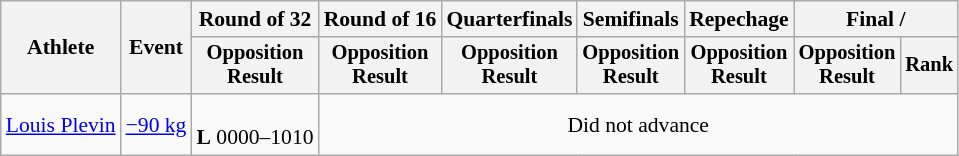<table class="wikitable" style="font-size:90%;">
<tr>
<th rowspan=2>Athlete</th>
<th rowspan=2>Event</th>
<th>Round of 32</th>
<th>Round of 16</th>
<th>Quarterfinals</th>
<th>Semifinals</th>
<th>Repechage</th>
<th colspan=2>Final / </th>
</tr>
<tr style="font-size:95%">
<th>Opposition<br>Result</th>
<th>Opposition<br>Result</th>
<th>Opposition<br>Result</th>
<th>Opposition<br>Result</th>
<th>Opposition<br>Result</th>
<th>Opposition<br>Result</th>
<th>Rank</th>
</tr>
<tr align=center>
<td align=left><a href='#'>Louis Plevin</a></td>
<td align=left><a href='#'>−90 kg</a></td>
<td><br><strong>L</strong> 0000–1010</td>
<td colspan=6>Did not advance</td>
</tr>
</table>
